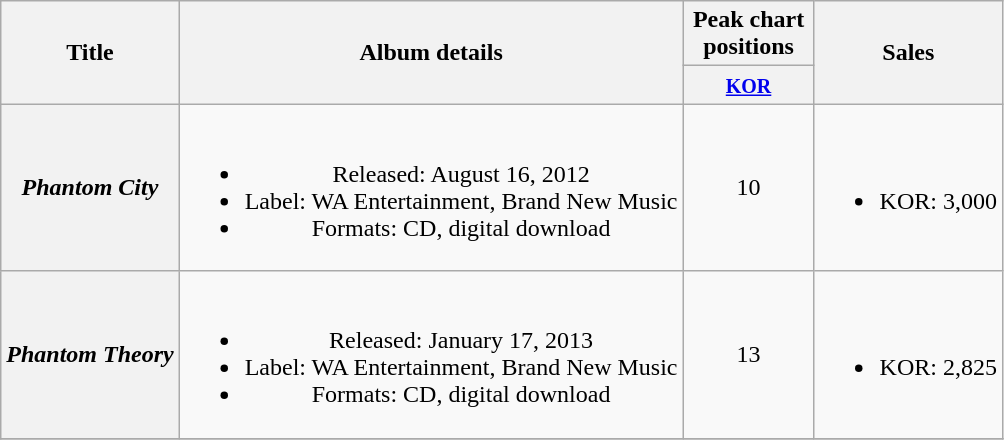<table class="wikitable plainrowheaders" style="text-align:center;">
<tr>
<th scope="col" rowspan="2">Title</th>
<th scope="col" rowspan="2">Album details</th>
<th scope="col" colspan="1" style="width:5em;">Peak chart positions</th>
<th scope="col" rowspan="2">Sales</th>
</tr>
<tr>
<th><small><a href='#'>KOR</a></small><br></th>
</tr>
<tr>
<th scope="row"><em>Phantom City</em></th>
<td><br><ul><li>Released: August 16, 2012</li><li>Label: WA Entertainment, Brand New Music</li><li>Formats: CD, digital download</li></ul></td>
<td>10</td>
<td><br><ul><li>KOR: 3,000</li></ul></td>
</tr>
<tr>
<th scope="row"><em>Phantom Theory</em></th>
<td><br><ul><li>Released: January 17, 2013</li><li>Label: WA Entertainment, Brand New Music</li><li>Formats: CD, digital download</li></ul></td>
<td>13</td>
<td><br><ul><li>KOR: 2,825</li></ul></td>
</tr>
<tr>
</tr>
</table>
